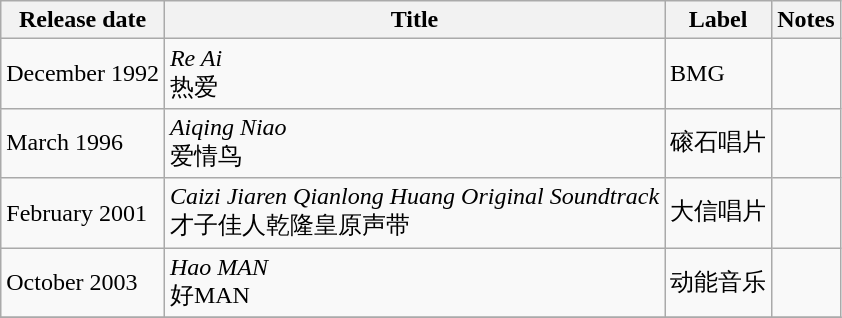<table class="wikitable sortable">
<tr>
<th>Release date</th>
<th>Title</th>
<th>Label</th>
<th class="unsortable">Notes</th>
</tr>
<tr>
<td>December 1992</td>
<td><em>Re Ai</em><br>热爱</td>
<td>BMG</td>
<td></td>
</tr>
<tr>
<td>March 1996</td>
<td><em>Aiqing Niao</em><br>爱情鸟</td>
<td>磙石唱片</td>
<td></td>
</tr>
<tr>
<td>February 2001</td>
<td><em>Caizi Jiaren Qianlong Huang Original Soundtrack</em><br>才子佳人乾隆皇原声带</td>
<td>大信唱片</td>
<td></td>
</tr>
<tr>
<td>October 2003</td>
<td><em>Hao MAN</em><br>好MAN</td>
<td>动能音乐</td>
<td></td>
</tr>
<tr>
</tr>
</table>
